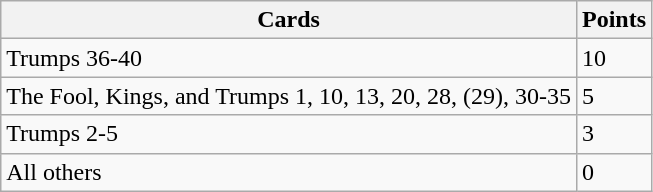<table class="wikitable">
<tr>
<th><strong>Cards</strong></th>
<th><strong>Points</strong></th>
</tr>
<tr>
<td>Trumps 36-40</td>
<td>10</td>
</tr>
<tr>
<td>The Fool, Kings, and Trumps 1, 10, 13, 20, 28, (29), 30-35</td>
<td>5</td>
</tr>
<tr>
<td>Trumps 2-5</td>
<td>3</td>
</tr>
<tr>
<td>All others</td>
<td>0</td>
</tr>
</table>
